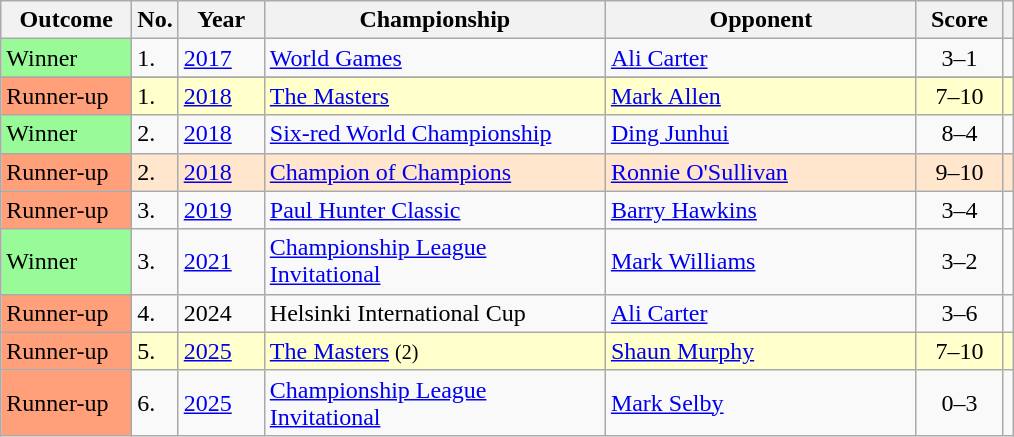<table class="wikitable sortable">
<tr>
<th width="80">Outcome</th>
<th width="20">No.</th>
<th width="50">Year</th>
<th style="width:220px;">Championship</th>
<th style="width:200px;">Opponent</th>
<th style="width:50px;">Score</th>
<th></th>
</tr>
<tr>
<td style="background:#98FB98;">Winner</td>
<td>1.</td>
<td><a href='#'>2017</a></td>
<td><a href='#'>World Games</a></td>
<td> <a href='#'>Ali Carter</a></td>
<td align="center">3–1</td>
<td></td>
</tr>
<tr>
</tr>
<tr bgcolor="ffffcc">
<td style="background:#ffa07a;">Runner-up</td>
<td>1.</td>
<td><a href='#'>2018</a></td>
<td><a href='#'>The Masters</a></td>
<td> <a href='#'>Mark Allen</a></td>
<td align="center">7–10</td>
<td></td>
</tr>
<tr>
<td style="background:#98FB98">Winner</td>
<td>2.</td>
<td><a href='#'>2018</a></td>
<td><a href='#'>Six-red World Championship</a></td>
<td> <a href='#'>Ding Junhui</a></td>
<td align="center">8–4</td>
<td></td>
</tr>
<tr style="background:#ffe6cc;">
<td style="background:#ffa07a;">Runner-up</td>
<td>2.</td>
<td><a href='#'>2018</a></td>
<td><a href='#'>Champion of Champions</a></td>
<td> <a href='#'>Ronnie O'Sullivan</a></td>
<td align="center">9–10</td>
<td></td>
</tr>
<tr>
<td style="background:#ffa07a;">Runner-up</td>
<td>3.</td>
<td><a href='#'>2019</a></td>
<td><a href='#'>Paul Hunter Classic</a></td>
<td> <a href='#'>Barry Hawkins</a></td>
<td align="center">3–4</td>
<td></td>
</tr>
<tr>
<td style="background:#98FB98">Winner</td>
<td>3.</td>
<td><a href='#'>2021</a></td>
<td><a href='#'>Championship League Invitational</a></td>
<td> <a href='#'>Mark Williams</a></td>
<td align="center">3–2</td>
<td></td>
</tr>
<tr>
<td style="background:#ffa07a">Runner-up</td>
<td>4.</td>
<td>2024</td>
<td>Helsinki International Cup</td>
<td> <a href='#'>Ali Carter</a></td>
<td align="center">3–6</td>
<td></td>
</tr>
<tr bgcolor="ffffcc">
<td style="background:#ffa07a">Runner-up</td>
<td>5.</td>
<td><a href='#'>2025</a></td>
<td><a href='#'>The Masters</a> <small>(2)</small></td>
<td> <a href='#'>Shaun Murphy</a></td>
<td align="center">7–10</td>
<td align="center"></td>
</tr>
<tr>
<td style="background:#ffa07a">Runner-up</td>
<td>6.</td>
<td><a href='#'>2025</a></td>
<td><a href='#'>Championship League Invitational</a></td>
<td> <a href='#'>Mark Selby</a></td>
<td align="center">0–3</td>
<td></td>
</tr>
</table>
